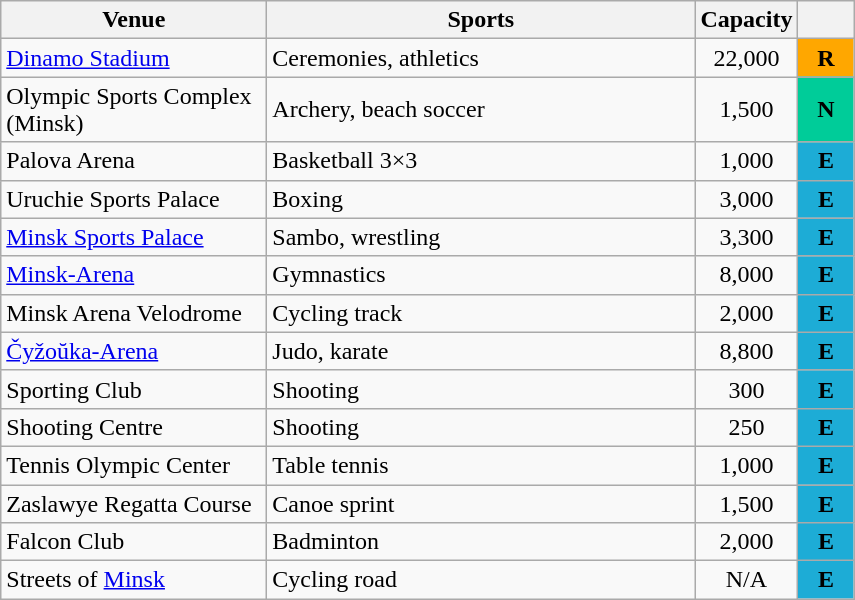<table class="wikitable sortable">
<tr>
<th width="170">Venue</th>
<th width="278">Sports</th>
<th>Capacity</th>
<th width="30"></th>
</tr>
<tr>
<td><a href='#'>Dinamo Stadium</a></td>
<td>Ceremonies, athletics</td>
<td align="center">22,000</td>
<td align="center" style="background:#FFA700"><strong>R</strong></td>
</tr>
<tr>
<td>Olympic Sports Complex (Minsk)</td>
<td>Archery, beach soccer</td>
<td align="center">1,500</td>
<td align="center" style="background:#00CC99"><strong>N</strong></td>
</tr>
<tr>
<td>Palova Arena</td>
<td>Basketball 3×3</td>
<td align="center">1,000</td>
<td align="center" style="background:#1DACD6"><strong>E</strong></td>
</tr>
<tr>
<td>Uruchie Sports Palace</td>
<td>Boxing</td>
<td align="center">3,000</td>
<td align="center" style="background:#1DACD6"><strong>E</strong></td>
</tr>
<tr>
<td><a href='#'>Minsk Sports Palace</a></td>
<td>Sambo, wrestling</td>
<td align="center">3,300</td>
<td align="center" style="background:#1DACD6"><strong>E</strong></td>
</tr>
<tr>
<td><a href='#'>Minsk-Arena</a></td>
<td>Gymnastics</td>
<td align="center">8,000</td>
<td align="center" style="background:#1DACD6"><strong>E</strong></td>
</tr>
<tr>
<td>Minsk Arena Velodrome</td>
<td>Cycling track</td>
<td align="center">2,000</td>
<td align="center" style="background:#1DACD6"><strong>E</strong></td>
</tr>
<tr>
<td><a href='#'>Čyžoŭka-Arena</a></td>
<td>Judo, karate</td>
<td align="center">8,800</td>
<td align="center" style="background:#1DACD6"><strong>E</strong></td>
</tr>
<tr>
<td>Sporting Club</td>
<td>Shooting</td>
<td align="center">300</td>
<td align="center" style="background:#1DACD6"><strong>E</strong></td>
</tr>
<tr>
<td>Shooting Centre</td>
<td>Shooting</td>
<td align="center">250</td>
<td align="center" style="background:#1DACD6"><strong>E</strong></td>
</tr>
<tr>
<td>Tennis Olympic Center</td>
<td>Table tennis</td>
<td align="center">1,000</td>
<td align="center" style="background:#1DACD6"><strong>E</strong></td>
</tr>
<tr>
<td>Zaslawye Regatta Course</td>
<td>Canoe sprint</td>
<td align="center">1,500</td>
<td align="center" style="background:#1DACD6"><strong>E</strong></td>
</tr>
<tr>
<td>Falcon Club</td>
<td>Badminton</td>
<td align="center">2,000</td>
<td align="center" style="background:#1DACD6"><strong>E</strong></td>
</tr>
<tr>
<td>Streets of <a href='#'>Minsk</a></td>
<td>Cycling road</td>
<td align="center">N/A</td>
<td align="center" style="background:#1DACD6"><strong>E</strong></td>
</tr>
</table>
